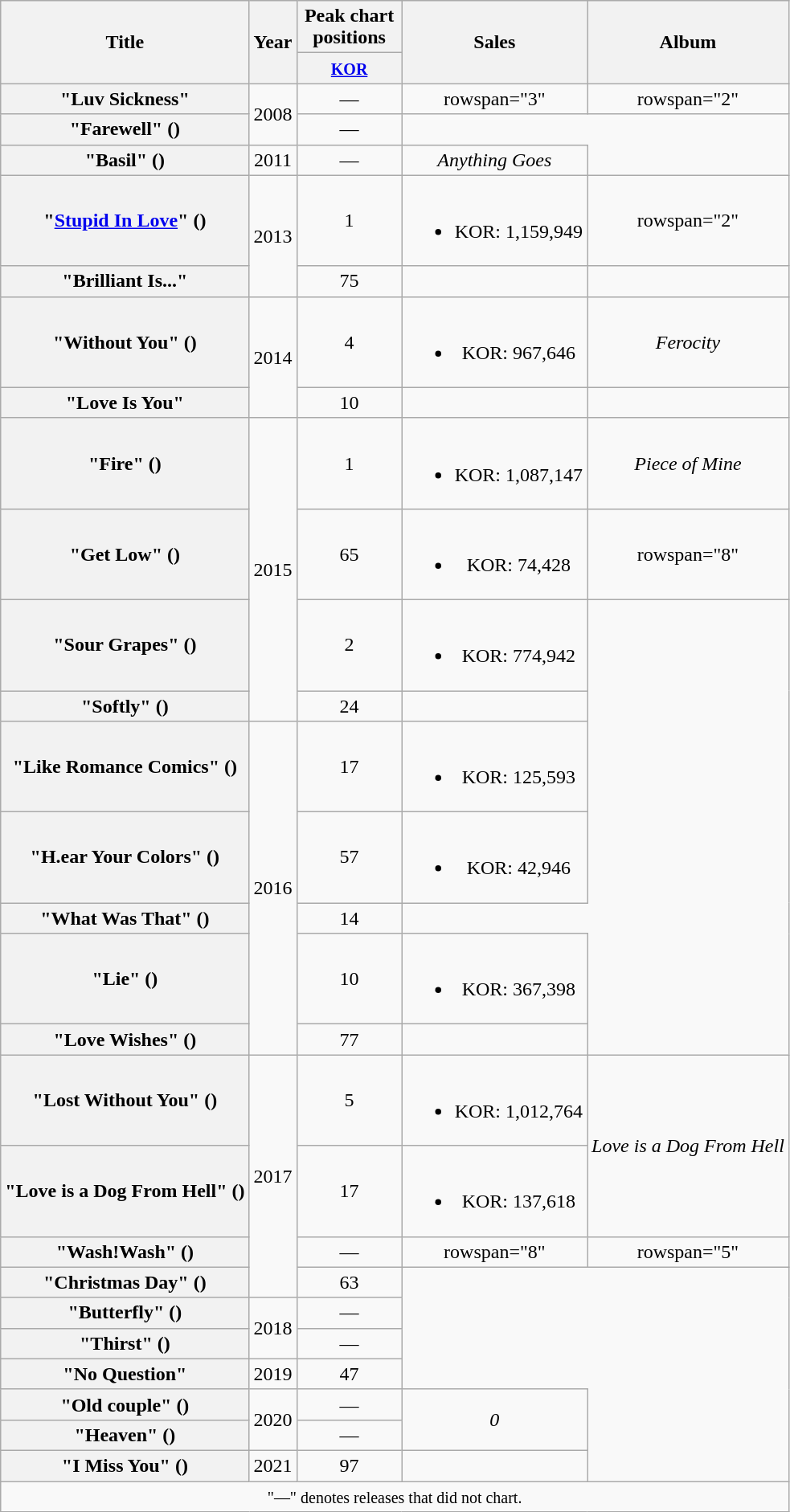<table class="wikitable plainrowheaders" style="text-align:center">
<tr>
<th scope="col" rowspan="2">Title</th>
<th scope="col" rowspan="2">Year</th>
<th scope="col" colspan="1" style="width:5em;">Peak chart positions</th>
<th scope="col" rowspan="2">Sales</th>
<th scope="col" rowspan="2">Album</th>
</tr>
<tr>
<th><small><a href='#'>KOR</a></small><br></th>
</tr>
<tr>
<th scope="row">"Luv Sickness"<br></th>
<td rowspan="2">2008</td>
<td>—</td>
<td>rowspan="3" </td>
<td>rowspan="2" </td>
</tr>
<tr>
<th scope="row">"Farewell" ()<br></th>
<td>—</td>
</tr>
<tr>
<th scope="row">"Basil" ()<br></th>
<td>2011</td>
<td>—</td>
<td><em>Anything Goes</em></td>
</tr>
<tr>
<th scope="row">"<a href='#'>Stupid In Love</a>" ()<br></th>
<td rowspan="2">2013</td>
<td>1</td>
<td><br><ul><li>KOR: 1,159,949</li></ul></td>
<td>rowspan="2" </td>
</tr>
<tr>
<th scope="row">"Brilliant Is..."<br></th>
<td>75</td>
<td></td>
</tr>
<tr>
<th scope="row">"Without You" ()<br></th>
<td rowspan="2">2014</td>
<td>4</td>
<td><br><ul><li>KOR: 967,646</li></ul></td>
<td><em>Ferocity</em></td>
</tr>
<tr>
<th scope="row">"Love Is You"<br></th>
<td>10</td>
<td></td>
<td></td>
</tr>
<tr>
<th scope="row">"Fire" ()<br></th>
<td rowspan="4">2015</td>
<td>1</td>
<td><br><ul><li>KOR: 1,087,147</li></ul></td>
<td><em>Piece of Mine</em></td>
</tr>
<tr>
<th scope="row">"Get Low" ()<br></th>
<td>65</td>
<td><br><ul><li>KOR: 74,428</li></ul></td>
<td>rowspan="8" </td>
</tr>
<tr>
<th scope="row">"Sour Grapes" ()<br></th>
<td>2</td>
<td><br><ul><li>KOR: 774,942</li></ul></td>
</tr>
<tr>
<th scope="row">"Softly" ()<br></th>
<td>24</td>
<td></td>
</tr>
<tr>
<th scope="row">"Like Romance Comics" ()<br></th>
<td rowspan="5">2016</td>
<td>17</td>
<td><br><ul><li>KOR: 125,593</li></ul></td>
</tr>
<tr>
<th scope="row">"H.ear Your Colors" ()<br></th>
<td>57</td>
<td><br><ul><li>KOR: 42,946</li></ul></td>
</tr>
<tr>
<th scope="row">"What Was That" ()<br></th>
<td>14</td>
</tr>
<tr>
<th scope="row">"Lie" ()<br></th>
<td>10</td>
<td><br><ul><li>KOR: 367,398</li></ul></td>
</tr>
<tr>
<th scope="row">"Love Wishes" ()<br></th>
<td>77</td>
<td></td>
</tr>
<tr>
<th scope="row">"Lost Without You" ()<br></th>
<td rowspan="4">2017</td>
<td>5</td>
<td><br><ul><li>KOR: 1,012,764</li></ul></td>
<td rowspan="2"><em>Love is a Dog From Hell</em></td>
</tr>
<tr>
<th scope="row">"Love is a Dog From Hell" ()<br></th>
<td>17</td>
<td><br><ul><li>KOR: 137,618</li></ul></td>
</tr>
<tr>
<th scope="row">"Wash!Wash" ()<br></th>
<td>—</td>
<td>rowspan="8" </td>
<td>rowspan="5" </td>
</tr>
<tr>
<th scope="row">"Christmas Day" ()<br></th>
<td>63</td>
</tr>
<tr>
<th scope="row">"Butterfly" ()<br></th>
<td rowspan="2">2018</td>
<td>—</td>
</tr>
<tr>
<th scope="row">"Thirst" ()<br></th>
<td>—</td>
</tr>
<tr>
<th scope="row">"No Question"<br></th>
<td>2019</td>
<td>47</td>
</tr>
<tr>
<th scope="row">"Old couple" ()<br></th>
<td rowspan="2">2020</td>
<td>—</td>
<td rowspan="2"><em>0</em></td>
</tr>
<tr>
<th scope="row">"Heaven" ()<br></th>
<td>—</td>
</tr>
<tr>
<th scope="row">"I Miss You" ()<br></th>
<td>2021</td>
<td>97</td>
<td></td>
</tr>
<tr>
<td colspan="5" align="center"><small>"—" denotes releases that did not chart.</small></td>
</tr>
</table>
